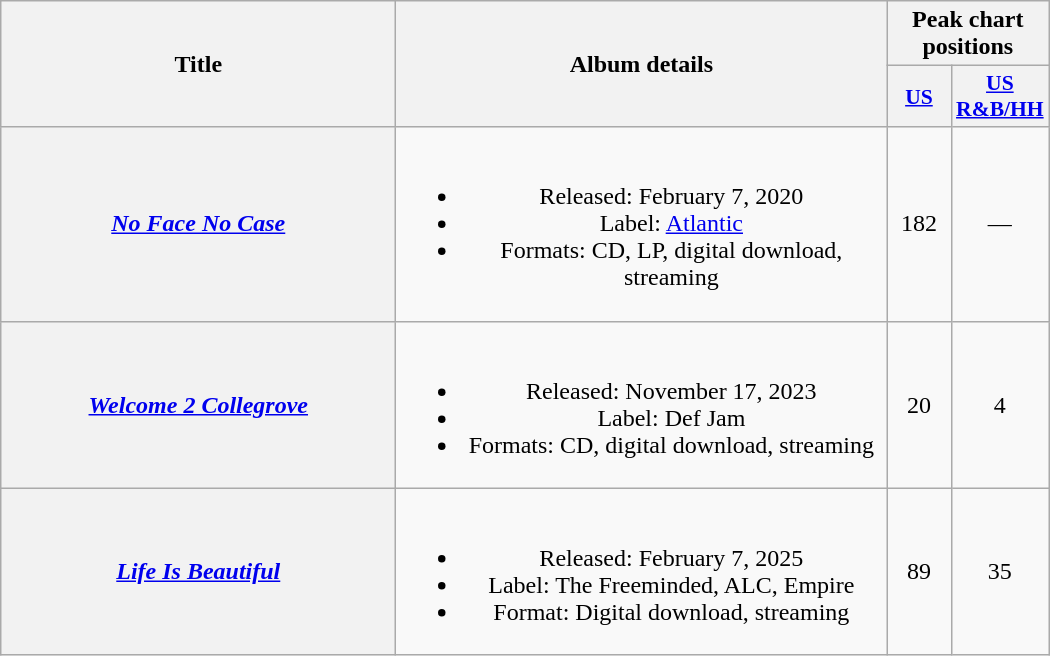<table class="wikitable plainrowheaders" style="text-align:center;">
<tr>
<th scope="col" rowspan="2" style="width:16em;">Title</th>
<th scope="col" rowspan="2" style="width:20em;">Album details</th>
<th scope="col" colspan="2">Peak chart positions</th>
</tr>
<tr>
<th scope="col" style="width:2.5em;font-size:90%;"><a href='#'>US</a><br></th>
<th scope="col" style="width:2.9em;font-size:90%;"><a href='#'>US<br>R&B/HH</a><br></th>
</tr>
<tr>
<th scope="row"><em><a href='#'>No Face No Case</a></em> </th>
<td><br><ul><li>Released: February 7, 2020</li><li>Label: <a href='#'>Atlantic</a></li><li>Formats: CD, LP, digital download, streaming</li></ul></td>
<td>182</td>
<td>—</td>
</tr>
<tr>
<th scope="row"><em><a href='#'>Welcome 2 Collegrove</a></em> </th>
<td><br><ul><li>Released: November 17, 2023</li><li>Label: Def Jam</li><li>Formats: CD, digital download, streaming</li></ul></td>
<td>20</td>
<td>4</td>
</tr>
<tr>
<th scope="row"><em><a href='#'>Life Is Beautiful</a></em><br></th>
<td><br><ul><li>Released: February 7, 2025</li><li>Label: The Freeminded, ALC, Empire</li><li>Format: Digital download, streaming</li></ul></td>
<td>89</td>
<td>35</td>
</tr>
</table>
